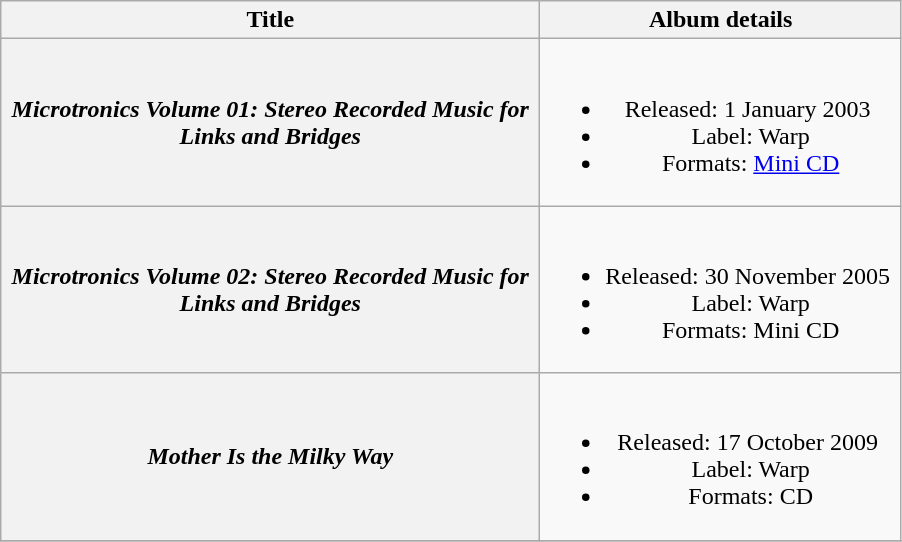<table class="wikitable plainrowheaders" style="text-align:center">
<tr>
<th scope="col" style="width:22em">Title</th>
<th scope="col">Album details</th>
</tr>
<tr>
<th scope="row"><em>Microtronics Volume 01: Stereo Recorded Music for Links and Bridges</em></th>
<td><br><ul><li>Released: 1 January 2003 </li><li>Label: Warp </li><li>Formats: <a href='#'>Mini CD</a></li></ul></td>
</tr>
<tr>
<th scope="row"><em>Microtronics Volume 02: Stereo Recorded Music for Links and Bridges</em></th>
<td><br><ul><li>Released: 30 November 2005 </li><li>Label: Warp </li><li>Formats: Mini CD</li></ul></td>
</tr>
<tr>
<th scope="row"><em>Mother Is the Milky Way</em></th>
<td><br><ul><li>Released: 17 October 2009 </li><li>Label: Warp </li><li>Formats: CD</li></ul></td>
</tr>
<tr>
</tr>
</table>
